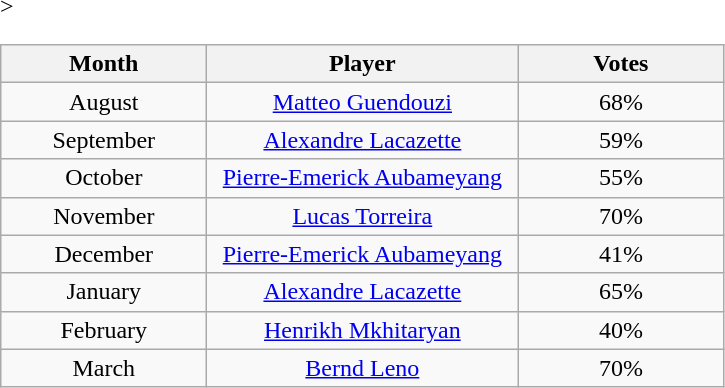<table class="wikitable" style="text-align:center">
<tr>
<th>Month</th>
<th>Player</th>
<th>Votes</th>
</tr>
<tr>
<td style="width:130px;">August</td>
<td style="width:200px;"> <a href='#'>Matteo Guendouzi</a></td>
<td style="width:130px;">68%</td>
</tr>
<tr >>
<td style="width:130px;">September</td>
<td style="width:200px;"> <a href='#'>Alexandre Lacazette</a></td>
<td style="width:130px;">59%</td>
</tr>
<tr>
<td style="width:130px;">October</td>
<td style="width:200px;"> <a href='#'>Pierre-Emerick Aubameyang</a></td>
<td style="width:130px;">55%</td>
</tr>
<tr>
<td style="width:130px;">November</td>
<td style="width:200px;"> <a href='#'>Lucas Torreira</a></td>
<td style="width:130px;">70%</td>
</tr>
<tr>
<td style="width:130px;">December</td>
<td style="width:200px;"> <a href='#'>Pierre-Emerick Aubameyang</a></td>
<td style="width:130px;">41%</td>
</tr>
<tr>
<td style="width:130px;">January</td>
<td style="width:200px;"> <a href='#'>Alexandre Lacazette</a></td>
<td style="width:130px;">65%</td>
</tr>
<tr>
<td style="width:130px;">February</td>
<td style="width:200px;"> <a href='#'>Henrikh Mkhitaryan</a></td>
<td style="width:130px;">40%</td>
</tr>
<tr>
<td style="width:130px;">March</td>
<td style="width:200px;"> <a href='#'>Bernd Leno</a></td>
<td style="width:130px;">70%</td>
</tr>
</table>
